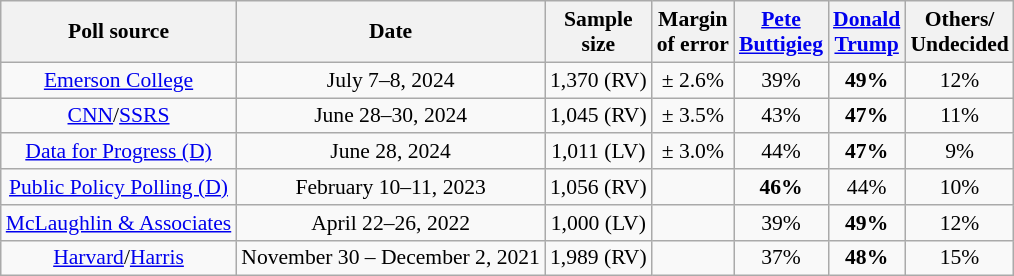<table class="wikitable sortable mw-datatable" style="text-align:center;font-size:90%;line-height:17px">
<tr>
<th>Poll source</th>
<th>Date</th>
<th>Sample<br>size</th>
<th>Margin<br>of error</th>
<th class="unsortable"><a href='#'>Pete<br>Buttigieg</a><br><small></small></th>
<th class="unsortable"><a href='#'>Donald<br>Trump</a><br><small></small></th>
<th class="unsortable">Others/<br>Undecided</th>
</tr>
<tr>
<td><a href='#'>Emerson College</a></td>
<td>July 7–8, 2024</td>
<td>1,370 (RV)</td>
<td>± 2.6%</td>
<td>39%</td>
<td><strong>49%</strong></td>
<td>12%</td>
</tr>
<tr>
<td><a href='#'>CNN</a>/<a href='#'>SSRS</a></td>
<td>June 28–30, 2024</td>
<td>1,045 (RV)</td>
<td>± 3.5%</td>
<td>43%</td>
<td><strong>47%</strong></td>
<td>11%</td>
</tr>
<tr>
<td><a href='#'>Data for Progress (D)</a></td>
<td>June 28, 2024</td>
<td>1,011 (LV)</td>
<td>± 3.0%</td>
<td>44%</td>
<td><strong>47%</strong></td>
<td>9%</td>
</tr>
<tr>
<td><a href='#'>Public Policy Polling (D)</a></td>
<td data-sort-value="2023-02-11">February 10–11, 2023</td>
<td>1,056 (RV)</td>
<td></td>
<td><strong>46%</strong></td>
<td>44%</td>
<td>10%</td>
</tr>
<tr>
<td><a href='#'>McLaughlin & Associates</a></td>
<td data-sort-value="2022-04-26">April 22–26, 2022</td>
<td>1,000 (LV)</td>
<td></td>
<td>39%</td>
<td><strong>49%</strong></td>
<td>12%</td>
</tr>
<tr>
<td><a href='#'>Harvard</a>/<a href='#'>Harris</a></td>
<td data-sort-value="2021-12-02">November 30 – December 2, 2021</td>
<td>1,989 (RV)</td>
<td></td>
<td>37%</td>
<td><strong>48%</strong></td>
<td>15%</td>
</tr>
</table>
